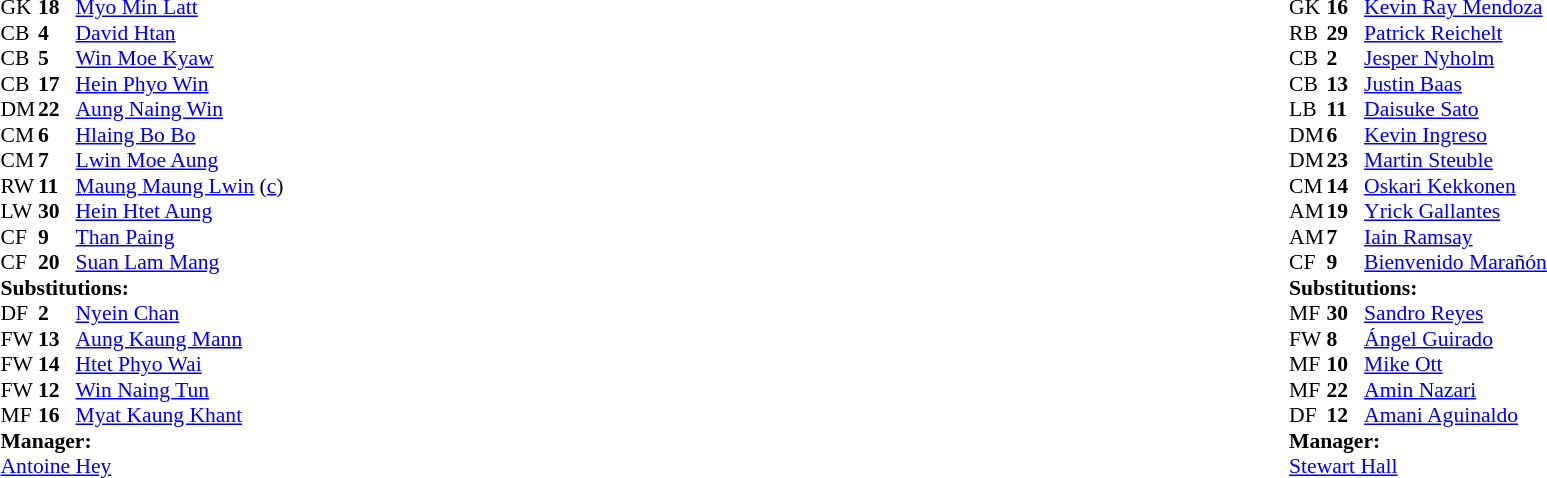<table width="100%">
<tr>
<td valign="top" width="40%"><br><table style="font-size:90%" cellspacing="0" cellpadding="0">
<tr>
<th width=25></th>
<th width=25></th>
</tr>
<tr>
<td>GK</td>
<td><strong>18</strong></td>
<td><a href='#'>Myo Min Latt</a></td>
</tr>
<tr>
<td>CB</td>
<td><strong>4</strong></td>
<td><a href='#'>David Htan</a></td>
</tr>
<tr>
<td>CB</td>
<td><strong>5</strong></td>
<td><a href='#'>Win Moe Kyaw</a></td>
<td></td>
<td></td>
</tr>
<tr>
<td>CB</td>
<td><strong>17</strong></td>
<td><a href='#'>Hein Phyo Win</a></td>
</tr>
<tr>
<td>DM</td>
<td><strong>22</strong></td>
<td><a href='#'>Aung Naing Win</a></td>
<td></td>
<td></td>
</tr>
<tr>
<td>CM</td>
<td><strong>6</strong></td>
<td><a href='#'>Hlaing Bo Bo</a></td>
<td></td>
<td></td>
</tr>
<tr>
<td>CM</td>
<td><strong>7</strong></td>
<td><a href='#'>Lwin Moe Aung</a></td>
</tr>
<tr>
<td>RW</td>
<td><strong>11</strong></td>
<td><a href='#'>Maung Maung Lwin</a> (<a href='#'>c</a>)</td>
<td></td>
</tr>
<tr>
<td>LW</td>
<td><strong>30</strong></td>
<td><a href='#'>Hein Htet Aung</a></td>
<td></td>
<td></td>
</tr>
<tr>
<td>CF</td>
<td><strong>9</strong></td>
<td><a href='#'>Than Paing</a></td>
<td></td>
<td></td>
</tr>
<tr>
<td>CF</td>
<td><strong>20</strong></td>
<td><a href='#'>Suan Lam Mang</a></td>
</tr>
<tr>
<td colspan=3><strong>Substitutions:</strong></td>
</tr>
<tr>
<td>DF</td>
<td><strong>2</strong></td>
<td><a href='#'>Nyein Chan</a></td>
<td></td>
<td></td>
</tr>
<tr>
<td>FW</td>
<td><strong>13</strong></td>
<td><a href='#'>Aung Kaung Mann</a></td>
<td></td>
<td></td>
</tr>
<tr>
<td>FW</td>
<td><strong>14</strong></td>
<td><a href='#'>Htet Phyo Wai</a></td>
<td></td>
<td></td>
</tr>
<tr>
<td>FW</td>
<td><strong>12</strong></td>
<td><a href='#'>Win Naing Tun</a></td>
<td></td>
<td></td>
</tr>
<tr>
<td>MF</td>
<td><strong>16</strong></td>
<td><a href='#'>Myat Kaung Khant</a></td>
<td></td>
<td></td>
</tr>
<tr>
<td colspan=3><strong>Manager:</strong></td>
</tr>
<tr>
<td colspan=3> <a href='#'>Antoine Hey</a></td>
</tr>
</table>
</td>
<td valign="top"></td>
<td valign="top" width="50%"><br><table style="font-size:90%; margin:auto" cellspacing="0" cellpadding="0">
<tr>
<th width=25></th>
<th width=25></th>
</tr>
<tr>
<td>GK</td>
<td><strong>16</strong></td>
<td><a href='#'>Kevin Ray Mendoza</a></td>
</tr>
<tr>
<td>RB</td>
<td><strong>29</strong></td>
<td><a href='#'>Patrick Reichelt</a></td>
<td></td>
<td></td>
</tr>
<tr>
<td>CB</td>
<td><strong>2</strong></td>
<td><a href='#'>Jesper Nyholm</a></td>
</tr>
<tr>
<td>CB</td>
<td><strong>13</strong></td>
<td><a href='#'>Justin Baas</a></td>
</tr>
<tr>
<td>LB</td>
<td><strong>11</strong></td>
<td><a href='#'>Daisuke Sato</a></td>
<td></td>
</tr>
<tr>
<td>DM</td>
<td><strong>6</strong></td>
<td><a href='#'>Kevin Ingreso</a></td>
<td></td>
<td></td>
</tr>
<tr>
<td>DM</td>
<td><strong>23</strong></td>
<td><a href='#'>Martin Steuble</a></td>
<td></td>
<td></td>
</tr>
<tr>
<td>CM</td>
<td><strong>14</strong></td>
<td><a href='#'>Oskari Kekkonen</a></td>
<td></td>
<td></td>
</tr>
<tr>
<td>AM</td>
<td><strong>19</strong></td>
<td><a href='#'>Yrick Gallantes</a></td>
</tr>
<tr>
<td>AM</td>
<td><strong>7</strong></td>
<td><a href='#'>Iain Ramsay</a></td>
<td></td>
<td></td>
</tr>
<tr>
<td>CF</td>
<td><strong>9</strong></td>
<td><a href='#'>Bienvenido Marañón</a></td>
</tr>
<tr>
<td colspan=3><strong>Substitutions:</strong></td>
</tr>
<tr>
<td>MF</td>
<td><strong>30</strong></td>
<td><a href='#'>Sandro Reyes</a></td>
<td></td>
<td></td>
</tr>
<tr>
<td>FW</td>
<td><strong>8</strong></td>
<td><a href='#'>Ángel Guirado</a></td>
<td></td>
<td></td>
</tr>
<tr>
<td>MF</td>
<td><strong>10</strong></td>
<td><a href='#'>Mike Ott</a></td>
<td></td>
<td></td>
</tr>
<tr>
<td>MF</td>
<td><strong>22</strong></td>
<td><a href='#'>Amin Nazari</a></td>
<td></td>
<td></td>
</tr>
<tr>
<td>DF</td>
<td><strong>12</strong></td>
<td><a href='#'>Amani Aguinaldo</a></td>
<td></td>
<td></td>
</tr>
<tr>
<td colspan=3><strong>Manager:</strong></td>
</tr>
<tr>
<td colspan=3> <a href='#'>Stewart Hall</a></td>
</tr>
</table>
</td>
</tr>
</table>
